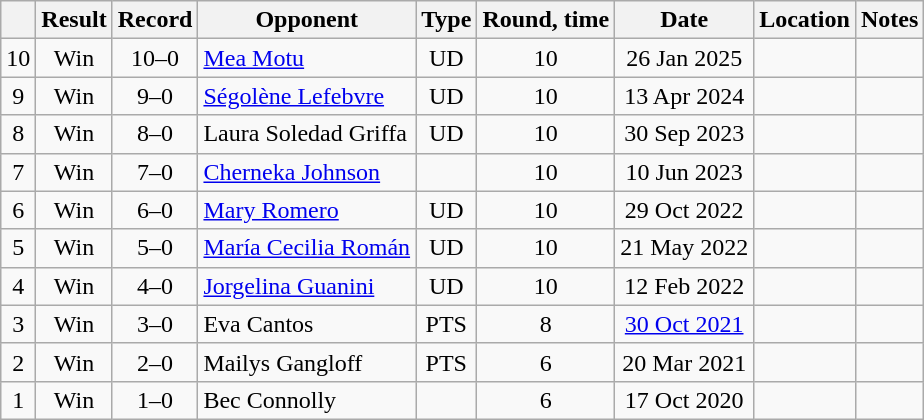<table class=wikitable style=text-align:center>
<tr>
<th></th>
<th>Result</th>
<th>Record</th>
<th>Opponent</th>
<th>Type</th>
<th>Round, time</th>
<th>Date</th>
<th>Location</th>
<th>Notes</th>
</tr>
<tr>
<td>10</td>
<td>Win</td>
<td>10–0</td>
<td align=left><a href='#'>Mea Motu</a></td>
<td>UD</td>
<td>10</td>
<td>26 Jan 2025</td>
<td align=left></td>
<td align=left></td>
</tr>
<tr>
<td>9</td>
<td>Win</td>
<td>9–0</td>
<td align=left><a href='#'>Ségolène Lefebvre</a></td>
<td>UD</td>
<td>10</td>
<td>13 Apr 2024</td>
<td align=left></td>
<td align=left></td>
</tr>
<tr>
<td>8</td>
<td>Win</td>
<td>8–0</td>
<td align=left>Laura Soledad Griffa</td>
<td>UD</td>
<td>10</td>
<td>30 Sep 2023</td>
<td align=left></td>
<td align=left></td>
</tr>
<tr>
<td>7</td>
<td>Win</td>
<td>7–0</td>
<td align=left><a href='#'>Cherneka Johnson</a></td>
<td></td>
<td>10</td>
<td>10 Jun 2023</td>
<td align=left></td>
<td align=left></td>
</tr>
<tr>
<td>6</td>
<td>Win</td>
<td>6–0</td>
<td align=left><a href='#'>Mary Romero</a></td>
<td>UD</td>
<td>10</td>
<td>29 Oct 2022</td>
<td align=left></td>
<td align=left></td>
</tr>
<tr>
<td>5</td>
<td>Win</td>
<td>5–0</td>
<td align=left><a href='#'>María Cecilia Román</a></td>
<td>UD</td>
<td>10</td>
<td>21 May 2022</td>
<td align=left></td>
<td align=left></td>
</tr>
<tr>
<td>4</td>
<td>Win</td>
<td>4–0</td>
<td align=left><a href='#'>Jorgelina Guanini</a></td>
<td>UD</td>
<td>10</td>
<td>12 Feb 2022</td>
<td align=left></td>
<td align=left></td>
</tr>
<tr>
<td>3</td>
<td>Win</td>
<td>3–0</td>
<td align=left>Eva Cantos</td>
<td>PTS</td>
<td>8</td>
<td><a href='#'>30 Oct 2021</a></td>
<td align=left></td>
<td align=left></td>
</tr>
<tr>
<td>2</td>
<td>Win</td>
<td>2–0</td>
<td align=left>Mailys Gangloff</td>
<td>PTS</td>
<td>6</td>
<td>20 Mar 2021</td>
<td align=left></td>
<td align=left></td>
</tr>
<tr>
<td>1</td>
<td>Win</td>
<td>1–0</td>
<td align=left>Bec Connolly</td>
<td></td>
<td>6</td>
<td>17 Oct 2020</td>
<td align=left></td>
<td align=left></td>
</tr>
</table>
